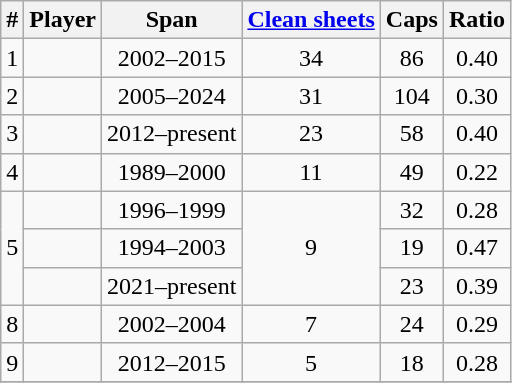<table class="wikitable sortable" style="text-align: center;">
<tr>
<th>#</th>
<th>Player</th>
<th>Span</th>
<th><a href='#'>Clean sheets</a></th>
<th>Caps</th>
<th>Ratio</th>
</tr>
<tr>
<td>1</td>
<td align=left></td>
<td>2002–2015</td>
<td>34</td>
<td>86</td>
<td>0.40</td>
</tr>
<tr>
<td>2</td>
<td align=left></td>
<td>2005–2024</td>
<td>31</td>
<td>104</td>
<td>0.30</td>
</tr>
<tr>
<td>3</td>
<td align="left"><strong></strong></td>
<td>2012–present</td>
<td>23</td>
<td>58</td>
<td>0.40</td>
</tr>
<tr>
<td>4</td>
<td align="left"></td>
<td>1989–2000</td>
<td>11</td>
<td>49</td>
<td>0.22</td>
</tr>
<tr>
<td rowspan=3>5</td>
<td align=left></td>
<td>1996–1999</td>
<td rowspan=3>9</td>
<td>32</td>
<td>0.28</td>
</tr>
<tr>
<td align=left></td>
<td>1994–2003</td>
<td>19</td>
<td>0.47</td>
</tr>
<tr>
<td align=left><strong></strong></td>
<td>2021–present</td>
<td>23</td>
<td>0.39</td>
</tr>
<tr>
<td>8</td>
<td align=left></td>
<td>2002–2004</td>
<td>7</td>
<td>24</td>
<td>0.29</td>
</tr>
<tr>
<td>9</td>
<td align=left></td>
<td>2012–2015</td>
<td>5</td>
<td>18</td>
<td>0.28</td>
</tr>
<tr>
</tr>
</table>
